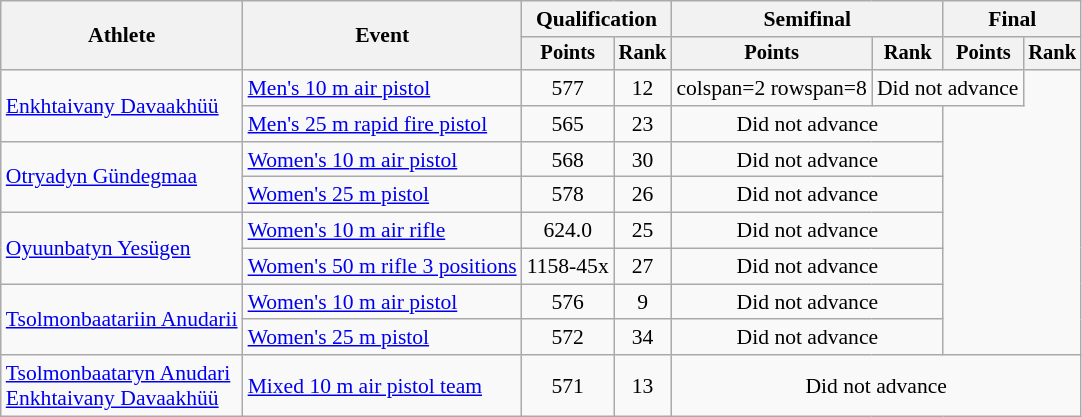<table class="wikitable" style="font-size:90%">
<tr>
<th rowspan="2">Athlete</th>
<th rowspan="2">Event</th>
<th colspan=2>Qualification</th>
<th colspan=2>Semifinal</th>
<th colspan=2>Final</th>
</tr>
<tr style="font-size:95%">
<th>Points</th>
<th>Rank</th>
<th>Points</th>
<th>Rank</th>
<th>Points</th>
<th>Rank</th>
</tr>
<tr align=center>
<td align=left rowspan=2><a href='#'>Enkhtaivany Davaakhüü</a></td>
<td align=left><a href='#'>Men's 10 m air pistol</a></td>
<td>577</td>
<td>12</td>
<td>colspan=2 rowspan=8 </td>
<td colspan="2">Did not advance</td>
</tr>
<tr align=center>
<td align=left><a href='#'>Men's 25 m rapid fire pistol</a></td>
<td>565</td>
<td>23</td>
<td colspan="2">Did not advance</td>
</tr>
<tr align=center>
<td align=left rowspan=2><a href='#'>Otryadyn Gündegmaa</a></td>
<td align=left><a href='#'>Women's 10 m air pistol</a></td>
<td>568</td>
<td>30</td>
<td colspan=2>Did not advance</td>
</tr>
<tr align=center>
<td align=left><a href='#'>Women's 25 m pistol</a></td>
<td>578</td>
<td>26</td>
<td colspan=2>Did not advance</td>
</tr>
<tr align=center>
<td align=left rowspan=2><a href='#'>Oyuunbatyn Yesügen</a></td>
<td align=left><a href='#'>Women's 10 m air rifle</a></td>
<td>624.0</td>
<td>25</td>
<td colspan=2>Did not advance</td>
</tr>
<tr align=center>
<td align=left><a href='#'>Women's 50 m rifle 3 positions</a></td>
<td>1158-45x</td>
<td>27</td>
<td colspan=2>Did not advance</td>
</tr>
<tr align=center>
<td align=left rowspan=2><a href='#'>Tsolmonbaatariin Anudarii</a></td>
<td align=left><a href='#'>Women's 10 m air pistol</a></td>
<td>576</td>
<td>9</td>
<td colspan=2>Did not advance</td>
</tr>
<tr align=center>
<td align=left><a href='#'>Women's 25 m pistol</a></td>
<td>572</td>
<td>34</td>
<td colspan=2>Did not advance</td>
</tr>
<tr align=center>
<td align=left><a href='#'>Tsolmonbaataryn Anudari</a><br><a href='#'>Enkhtaivany Davaakhüü</a></td>
<td align=left><a href='#'>Mixed 10 m air pistol team</a></td>
<td>571</td>
<td>13</td>
<td colspan=4>Did not advance</td>
</tr>
</table>
